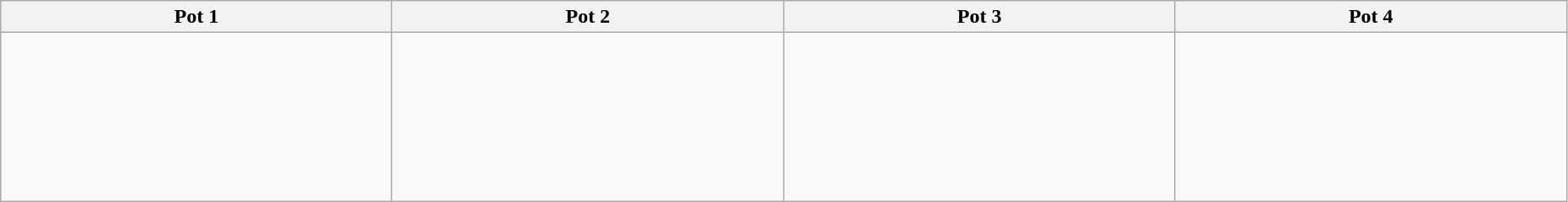<table class="wikitable" width=98%>
<tr>
<th width=20%>Pot 1</th>
<th width=20%>Pot 2</th>
<th width=20%>Pot 3</th>
<th width=20%>Pot 4</th>
</tr>
<tr>
<td><br> <br>
 <br>
 <br>
 <br>
 <br>
 <br></td>
<td><br> <br>
 <br>
 <br>
 <br>
 <br>
 <br></td>
<td><br> <br>
 <br>
 <br>
 <br>
 <br>
 <br></td>
<td><br> <br>
 <br>
 <br>
 <br>
 <br>
 <br></td>
</tr>
</table>
